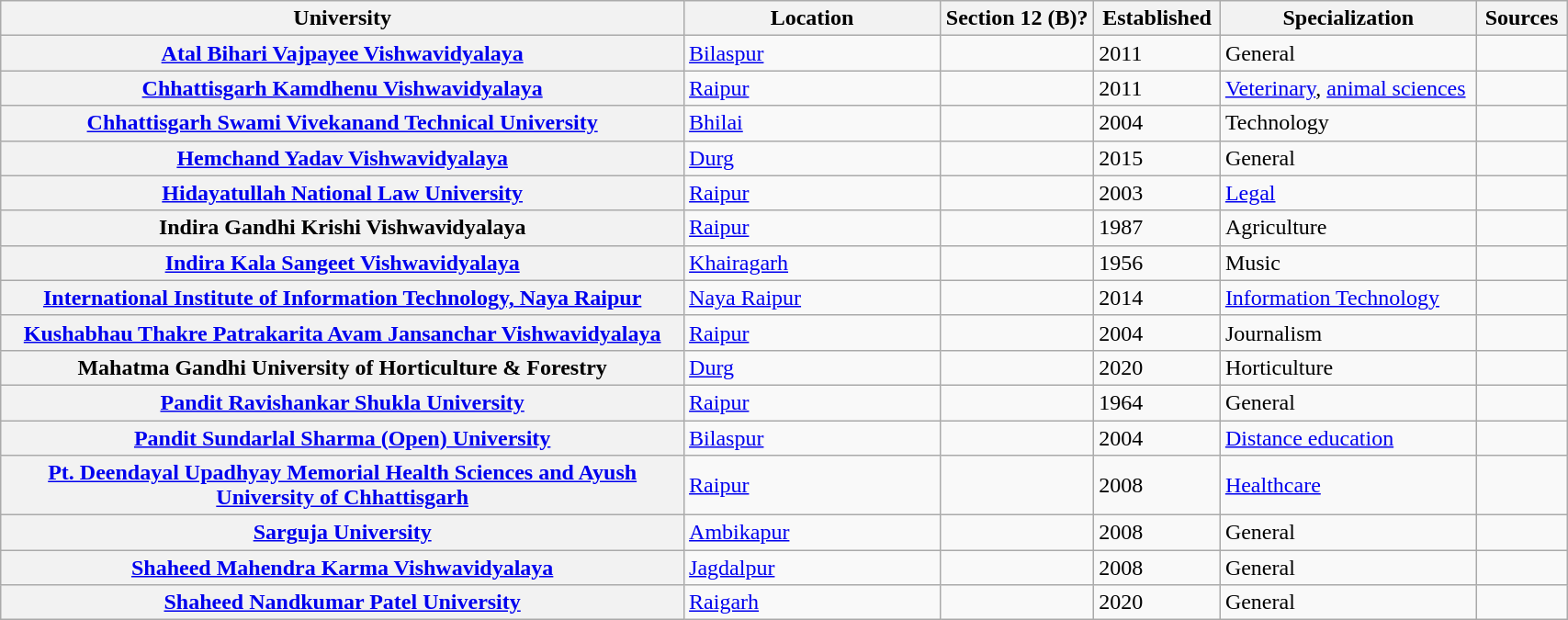<table class="wikitable sortable collapsible plainrowheaders static-row-numbers" border="1" style="text-align:left; width:90%">
<tr>
<th scope="col" style="width: 40%;">University</th>
<th scope="col" style="width: 15%;">Location</th>
<th scope="col" style="width: 9%;">Section 12 (B)?</th>
<th scope="col" style="width: 5%;">Established</th>
<th scope="col" style="width: 15%;">Specialization</th>
<th scope="col" style="width: 5%;" class="unsortable">Sources</th>
</tr>
<tr>
<th scope="row"><a href='#'>Atal Bihari Vajpayee Vishwavidyalaya</a></th>
<td><a href='#'>Bilaspur</a></td>
<td></td>
<td>2011</td>
<td>General</td>
<td></td>
</tr>
<tr>
<th scope="row"><a href='#'>Chhattisgarh Kamdhenu Vishwavidyalaya</a></th>
<td><a href='#'>Raipur</a></td>
<td></td>
<td>2011</td>
<td><a href='#'>Veterinary</a>, <a href='#'>animal sciences</a></td>
<td></td>
</tr>
<tr>
<th scope="row"><a href='#'>Chhattisgarh Swami Vivekanand Technical University</a></th>
<td><a href='#'>Bhilai</a></td>
<td></td>
<td>2004</td>
<td>Technology</td>
<td></td>
</tr>
<tr>
<th scope="row"><a href='#'>Hemchand Yadav Vishwavidyalaya</a></th>
<td><a href='#'>Durg</a></td>
<td></td>
<td>2015</td>
<td>General</td>
<td></td>
</tr>
<tr>
<th scope="row"><a href='#'>Hidayatullah National Law University</a></th>
<td><a href='#'>Raipur</a></td>
<td></td>
<td>2003</td>
<td><a href='#'>Legal</a></td>
<td></td>
</tr>
<tr>
<th scope="row">Indira Gandhi Krishi Vishwavidyalaya</th>
<td><a href='#'>Raipur</a></td>
<td></td>
<td>1987</td>
<td>Agriculture</td>
<td></td>
</tr>
<tr>
<th scope="row"><a href='#'>Indira Kala Sangeet Vishwavidyalaya</a></th>
<td><a href='#'>Khairagarh</a></td>
<td></td>
<td>1956</td>
<td>Music</td>
<td></td>
</tr>
<tr>
<th scope="row"><a href='#'>International Institute of Information Technology, Naya Raipur</a></th>
<td><a href='#'>Naya Raipur</a></td>
<td></td>
<td>2014</td>
<td><a href='#'>Information Technology</a></td>
<td></td>
</tr>
<tr>
<th scope="row"><a href='#'>Kushabhau Thakre Patrakarita Avam Jansanchar Vishwavidyalaya</a></th>
<td><a href='#'>Raipur</a></td>
<td></td>
<td>2004</td>
<td>Journalism</td>
<td></td>
</tr>
<tr>
<th scope="row">Mahatma Gandhi University of Horticulture & Forestry</th>
<td><a href='#'>Durg</a></td>
<td></td>
<td>2020</td>
<td>Horticulture</td>
<td></td>
</tr>
<tr>
<th scope="row"><a href='#'>Pandit Ravishankar Shukla University</a></th>
<td><a href='#'>Raipur</a></td>
<td></td>
<td>1964</td>
<td>General</td>
<td></td>
</tr>
<tr>
<th scope="row"><a href='#'>Pandit Sundarlal Sharma (Open) University</a></th>
<td><a href='#'>Bilaspur</a></td>
<td></td>
<td>2004</td>
<td><a href='#'>Distance education</a></td>
<td></td>
</tr>
<tr>
<th scope="row"><a href='#'>Pt. Deendayal Upadhyay Memorial Health Sciences and Ayush University of Chhattisgarh</a></th>
<td><a href='#'>Raipur</a></td>
<td></td>
<td>2008</td>
<td><a href='#'>Healthcare</a></td>
<td></td>
</tr>
<tr>
<th scope="row"><a href='#'>Sarguja University</a></th>
<td><a href='#'>Ambikapur</a></td>
<td></td>
<td>2008</td>
<td>General</td>
<td></td>
</tr>
<tr>
<th scope="row"><a href='#'>Shaheed Mahendra Karma Vishwavidyalaya</a></th>
<td><a href='#'>Jagdalpur</a></td>
<td></td>
<td>2008</td>
<td>General</td>
<td></td>
</tr>
<tr>
<th scope="row"><a href='#'>Shaheed Nandkumar Patel University</a></th>
<td><a href='#'>Raigarh</a></td>
<td></td>
<td>2020</td>
<td>General</td>
<td></td>
</tr>
</table>
